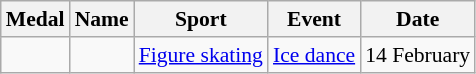<table class="wikitable sortable" style="font-size:90%">
<tr>
<th>Medal</th>
<th>Name</th>
<th>Sport</th>
<th>Event</th>
<th>Date</th>
</tr>
<tr>
<td></td>
<td> <br> </td>
<td><a href='#'>Figure skating</a></td>
<td><a href='#'>Ice dance</a></td>
<td>14 February</td>
</tr>
</table>
